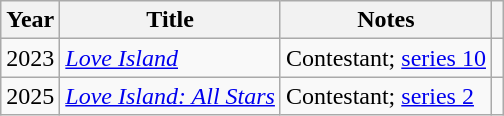<table class="wikitable">
<tr>
<th>Year</th>
<th>Title</th>
<th>Notes</th>
<th></th>
</tr>
<tr>
<td>2023</td>
<td><em><a href='#'>Love Island</a></em></td>
<td>Contestant; <a href='#'>series 10</a></td>
<td align="center"></td>
</tr>
<tr>
<td>2025</td>
<td><em><a href='#'>Love Island: All Stars</a></em></td>
<td>Contestant; <a href='#'>series 2</a></td>
<td align="center"></td>
</tr>
</table>
